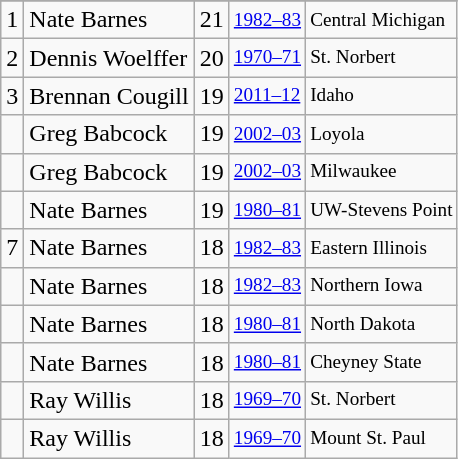<table class="wikitable">
<tr>
</tr>
<tr>
<td>1</td>
<td>Nate Barnes</td>
<td>21</td>
<td style="font-size:80%;"><a href='#'>1982–83</a></td>
<td style="font-size:80%;">Central Michigan</td>
</tr>
<tr>
<td>2</td>
<td>Dennis Woelffer</td>
<td>20</td>
<td style="font-size:80%;"><a href='#'>1970–71</a></td>
<td style="font-size:80%;">St. Norbert</td>
</tr>
<tr>
<td>3</td>
<td>Brennan Cougill</td>
<td>19</td>
<td style="font-size:80%;"><a href='#'>2011–12</a></td>
<td style="font-size:80%;">Idaho</td>
</tr>
<tr>
<td></td>
<td>Greg Babcock</td>
<td>19</td>
<td style="font-size:80%;"><a href='#'>2002–03</a></td>
<td style="font-size:80%;">Loyola</td>
</tr>
<tr>
<td></td>
<td>Greg Babcock</td>
<td>19</td>
<td style="font-size:80%;"><a href='#'>2002–03</a></td>
<td style="font-size:80%;">Milwaukee</td>
</tr>
<tr>
<td></td>
<td>Nate Barnes</td>
<td>19</td>
<td style="font-size:80%;"><a href='#'>1980–81</a></td>
<td style="font-size:80%;">UW-Stevens Point</td>
</tr>
<tr>
<td>7</td>
<td>Nate Barnes</td>
<td>18</td>
<td style="font-size:80%;"><a href='#'>1982–83</a></td>
<td style="font-size:80%;">Eastern Illinois</td>
</tr>
<tr>
<td></td>
<td>Nate Barnes</td>
<td>18</td>
<td style="font-size:80%;"><a href='#'>1982–83</a></td>
<td style="font-size:80%;">Northern Iowa</td>
</tr>
<tr>
<td></td>
<td>Nate Barnes</td>
<td>18</td>
<td style="font-size:80%;"><a href='#'>1980–81</a></td>
<td style="font-size:80%;">North Dakota</td>
</tr>
<tr>
<td></td>
<td>Nate Barnes</td>
<td>18</td>
<td style="font-size:80%;"><a href='#'>1980–81</a></td>
<td style="font-size:80%;">Cheyney State</td>
</tr>
<tr>
<td></td>
<td>Ray Willis</td>
<td>18</td>
<td style="font-size:80%;"><a href='#'>1969–70</a></td>
<td style="font-size:80%;">St. Norbert</td>
</tr>
<tr>
<td></td>
<td>Ray Willis</td>
<td>18</td>
<td style="font-size:80%;"><a href='#'>1969–70</a></td>
<td style="font-size:80%;">Mount St. Paul</td>
</tr>
</table>
